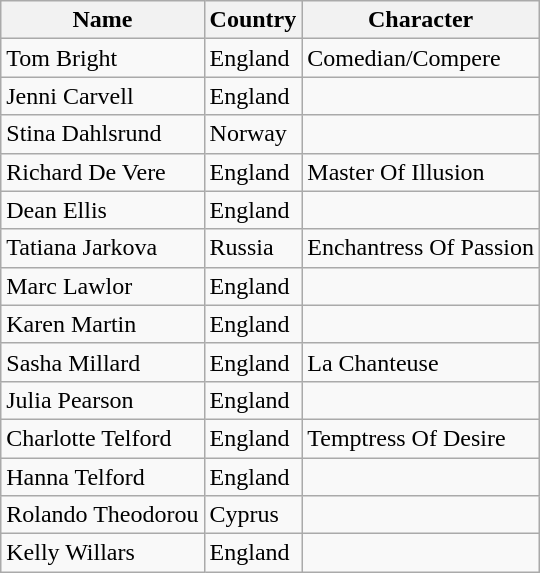<table class="wikitable">
<tr>
<th>Name</th>
<th>Country</th>
<th>Character</th>
</tr>
<tr>
<td>Tom Bright</td>
<td>England</td>
<td>Comedian/Compere</td>
</tr>
<tr>
<td>Jenni Carvell</td>
<td>England</td>
<td></td>
</tr>
<tr>
<td>Stina Dahlsrund</td>
<td>Norway</td>
<td></td>
</tr>
<tr>
<td>Richard De Vere</td>
<td>England</td>
<td>Master Of Illusion</td>
</tr>
<tr>
<td>Dean Ellis</td>
<td>England</td>
<td></td>
</tr>
<tr>
<td>Tatiana Jarkova</td>
<td>Russia</td>
<td>Enchantress Of Passion</td>
</tr>
<tr>
<td>Marc Lawlor</td>
<td>England</td>
<td></td>
</tr>
<tr>
<td>Karen Martin</td>
<td>England</td>
<td></td>
</tr>
<tr>
<td>Sasha Millard</td>
<td>England</td>
<td>La Chanteuse</td>
</tr>
<tr>
<td>Julia Pearson</td>
<td>England</td>
<td></td>
</tr>
<tr>
<td>Charlotte Telford</td>
<td>England</td>
<td>Temptress Of Desire</td>
</tr>
<tr>
<td>Hanna Telford</td>
<td>England</td>
<td></td>
</tr>
<tr>
<td>Rolando Theodorou</td>
<td>Cyprus</td>
<td></td>
</tr>
<tr>
<td>Kelly Willars</td>
<td>England</td>
<td></td>
</tr>
</table>
